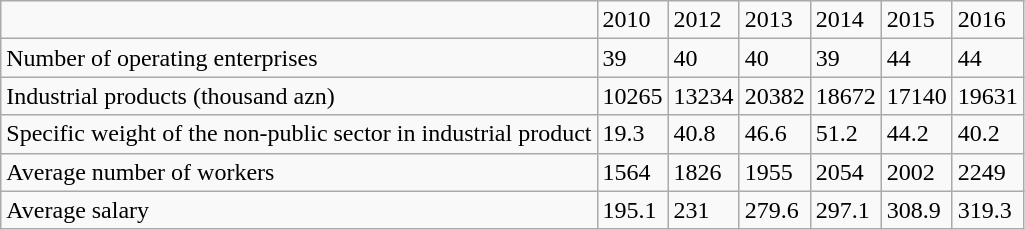<table class="wikitable">
<tr>
<td></td>
<td>2010</td>
<td>2012</td>
<td>2013</td>
<td>2014</td>
<td>2015</td>
<td>2016</td>
</tr>
<tr>
<td>Number of operating enterprises</td>
<td>39</td>
<td>40</td>
<td>40</td>
<td>39</td>
<td>44</td>
<td>44</td>
</tr>
<tr>
<td>Industrial products (thousand azn)</td>
<td>10265</td>
<td>13234</td>
<td>20382</td>
<td>18672</td>
<td>17140</td>
<td>19631</td>
</tr>
<tr>
<td>Specific weight of the non-public sector in industrial product</td>
<td>19.3</td>
<td>40.8</td>
<td>46.6</td>
<td>51.2</td>
<td>44.2</td>
<td>40.2</td>
</tr>
<tr>
<td>Average number of workers</td>
<td>1564</td>
<td>1826</td>
<td>1955</td>
<td>2054</td>
<td>2002</td>
<td>2249</td>
</tr>
<tr>
<td>Average salary</td>
<td>195.1</td>
<td>231</td>
<td>279.6</td>
<td>297.1</td>
<td>308.9</td>
<td>319.3</td>
</tr>
</table>
